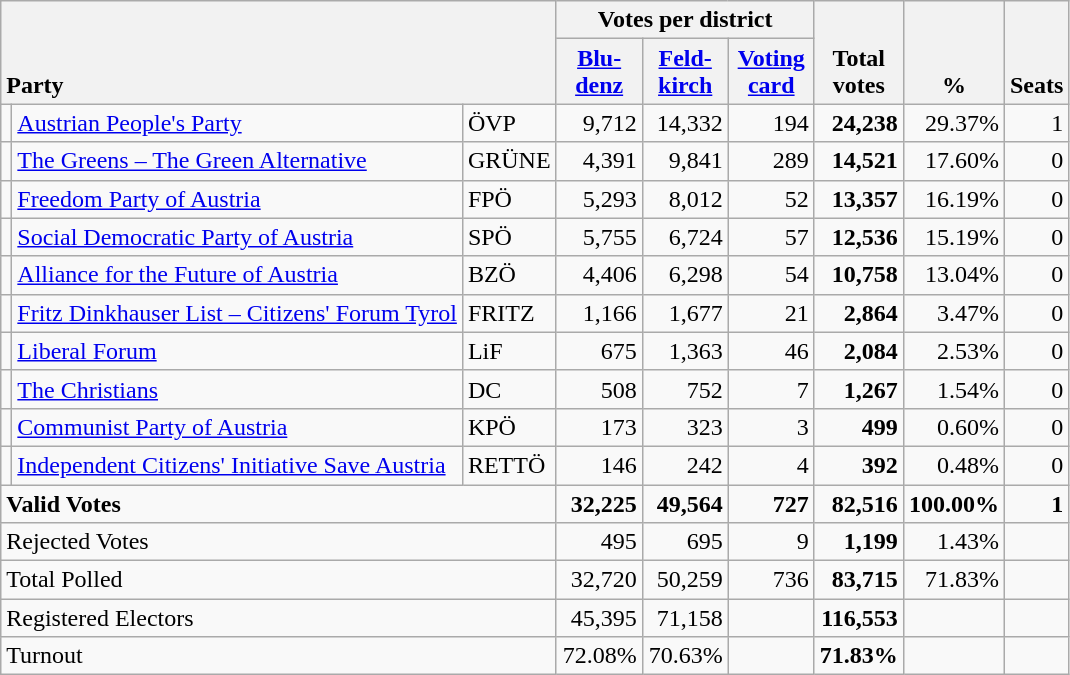<table class="wikitable" border="1" style="text-align:right;">
<tr>
<th style="text-align:left;" valign=bottom rowspan=2 colspan=3>Party</th>
<th colspan=3>Votes per district</th>
<th align=center valign=bottom rowspan=2 width="50">Total<br>votes</th>
<th align=center valign=bottom rowspan=2 width="50">%</th>
<th align=center valign=bottom rowspan=2>Seats</th>
</tr>
<tr>
<th align=center valign=bottom width="50"><a href='#'>Blu-<br>denz</a></th>
<th align=center valign=bottom width="50"><a href='#'>Feld-<br>kirch</a></th>
<th align=center valign=bottom width="50"><a href='#'>Voting<br>card</a></th>
</tr>
<tr>
<td></td>
<td align=left><a href='#'>Austrian People's Party</a></td>
<td align=left>ÖVP</td>
<td>9,712</td>
<td>14,332</td>
<td>194</td>
<td><strong>24,238</strong></td>
<td>29.37%</td>
<td>1</td>
</tr>
<tr>
<td></td>
<td align=left style="white-space: nowrap;"><a href='#'>The Greens – The Green Alternative</a></td>
<td align=left>GRÜNE</td>
<td>4,391</td>
<td>9,841</td>
<td>289</td>
<td><strong>14,521</strong></td>
<td>17.60%</td>
<td>0</td>
</tr>
<tr>
<td></td>
<td align=left><a href='#'>Freedom Party of Austria</a></td>
<td align=left>FPÖ</td>
<td>5,293</td>
<td>8,012</td>
<td>52</td>
<td><strong>13,357</strong></td>
<td>16.19%</td>
<td>0</td>
</tr>
<tr>
<td></td>
<td align=left><a href='#'>Social Democratic Party of Austria</a></td>
<td align=left>SPÖ</td>
<td>5,755</td>
<td>6,724</td>
<td>57</td>
<td><strong>12,536</strong></td>
<td>15.19%</td>
<td>0</td>
</tr>
<tr>
<td></td>
<td align=left><a href='#'>Alliance for the Future of Austria</a></td>
<td align=left>BZÖ</td>
<td>4,406</td>
<td>6,298</td>
<td>54</td>
<td><strong>10,758</strong></td>
<td>13.04%</td>
<td>0</td>
</tr>
<tr>
<td></td>
<td align=left><a href='#'>Fritz Dinkhauser List – Citizens' Forum Tyrol </a></td>
<td align=left>FRITZ</td>
<td>1,166</td>
<td>1,677</td>
<td>21</td>
<td><strong>2,864</strong></td>
<td>3.47%</td>
<td>0</td>
</tr>
<tr>
<td></td>
<td align=left><a href='#'>Liberal Forum</a></td>
<td align=left>LiF</td>
<td>675</td>
<td>1,363</td>
<td>46</td>
<td><strong>2,084</strong></td>
<td>2.53%</td>
<td>0</td>
</tr>
<tr>
<td></td>
<td align=left><a href='#'>The Christians</a></td>
<td align=left>DC</td>
<td>508</td>
<td>752</td>
<td>7</td>
<td><strong>1,267</strong></td>
<td>1.54%</td>
<td>0</td>
</tr>
<tr>
<td></td>
<td align=left><a href='#'>Communist Party of Austria</a></td>
<td align=left>KPÖ</td>
<td>173</td>
<td>323</td>
<td>3</td>
<td><strong>499</strong></td>
<td>0.60%</td>
<td>0</td>
</tr>
<tr>
<td></td>
<td align=left><a href='#'>Independent Citizens' Initiative Save Austria</a></td>
<td align=left>RETTÖ</td>
<td>146</td>
<td>242</td>
<td>4</td>
<td><strong>392</strong></td>
<td>0.48%</td>
<td>0</td>
</tr>
<tr style="font-weight:bold">
<td align=left colspan=3>Valid Votes</td>
<td>32,225</td>
<td>49,564</td>
<td>727</td>
<td>82,516</td>
<td>100.00%</td>
<td>1</td>
</tr>
<tr>
<td align=left colspan=3>Rejected Votes</td>
<td>495</td>
<td>695</td>
<td>9</td>
<td><strong>1,199</strong></td>
<td>1.43%</td>
<td></td>
</tr>
<tr>
<td align=left colspan=3>Total Polled</td>
<td>32,720</td>
<td>50,259</td>
<td>736</td>
<td><strong>83,715</strong></td>
<td>71.83%</td>
<td></td>
</tr>
<tr>
<td align=left colspan=3>Registered Electors</td>
<td>45,395</td>
<td>71,158</td>
<td></td>
<td><strong>116,553</strong></td>
<td></td>
<td></td>
</tr>
<tr>
<td align=left colspan=3>Turnout</td>
<td>72.08%</td>
<td>70.63%</td>
<td></td>
<td><strong>71.83%</strong></td>
<td></td>
<td></td>
</tr>
</table>
